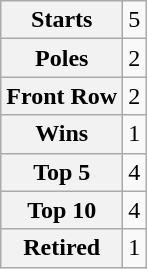<table class="wikitable" style="text-align:center">
<tr>
<th>Starts</th>
<td>5</td>
</tr>
<tr>
<th>Poles</th>
<td>2</td>
</tr>
<tr>
<th>Front Row</th>
<td>2</td>
</tr>
<tr>
<th>Wins</th>
<td>1</td>
</tr>
<tr>
<th>Top 5</th>
<td>4</td>
</tr>
<tr>
<th>Top 10</th>
<td>4</td>
</tr>
<tr>
<th>Retired</th>
<td>1</td>
</tr>
</table>
